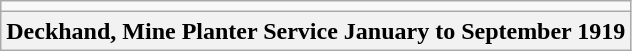<table class="wikitable" style="text-align:center">
<tr>
<td></td>
</tr>
<tr>
<th>Deckhand, Mine Planter Service January to September 1919</th>
</tr>
</table>
